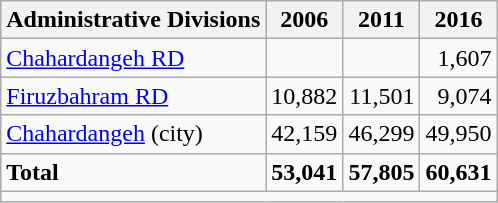<table class="wikitable">
<tr>
<th>Administrative Divisions</th>
<th>2006</th>
<th>2011</th>
<th>2016</th>
</tr>
<tr>
<td><a href='#'>Chahardangeh RD</a></td>
<td style="text-align: right;"></td>
<td style="text-align: right;"></td>
<td style="text-align: right;">1,607</td>
</tr>
<tr>
<td><a href='#'>Firuzbahram RD</a></td>
<td style="text-align: right;">10,882</td>
<td style="text-align: right;">11,501</td>
<td style="text-align: right;">9,074</td>
</tr>
<tr>
<td><a href='#'>Chahardangeh</a> (city)</td>
<td style="text-align: right;">42,159</td>
<td style="text-align: right;">46,299</td>
<td style="text-align: right;">49,950</td>
</tr>
<tr>
<td><strong>Total</strong></td>
<td style="text-align: right;"><strong>53,041</strong></td>
<td style="text-align: right;"><strong>57,805</strong></td>
<td style="text-align: right;"><strong>60,631</strong></td>
</tr>
<tr>
<td colspan=4></td>
</tr>
</table>
